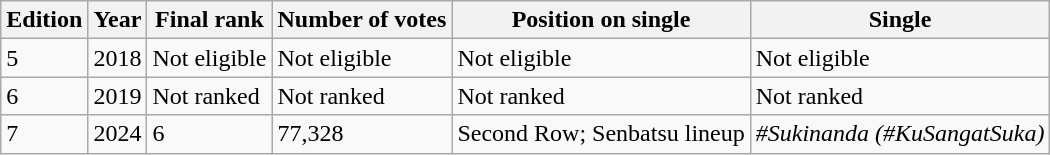<table class="wikitable sortable">
<tr>
<th>Edition</th>
<th>Year</th>
<th>Final rank</th>
<th>Number of votes</th>
<th>Position on single</th>
<th>Single<br></th>
</tr>
<tr>
<td>5</td>
<td>2018</td>
<td>Not eligible</td>
<td>Not eligible</td>
<td>Not eligible</td>
<td>Not eligible</td>
</tr>
<tr>
<td>6</td>
<td>2019</td>
<td>Not ranked</td>
<td>Not ranked</td>
<td>Not ranked</td>
<td>Not ranked</td>
</tr>
<tr>
<td>7</td>
<td>2024</td>
<td>6</td>
<td>77,328</td>
<td>Second Row; Senbatsu lineup</td>
<td><em>#Sukinanda</em> <em>(#KuSangatSuka)</em></td>
</tr>
</table>
